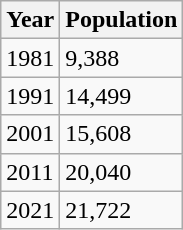<table class=wikitable>
<tr>
<th>Year</th>
<th>Population</th>
</tr>
<tr>
<td>1981</td>
<td>9,388</td>
</tr>
<tr>
<td>1991</td>
<td>14,499</td>
</tr>
<tr>
<td>2001</td>
<td>15,608</td>
</tr>
<tr>
<td>2011</td>
<td>20,040</td>
</tr>
<tr>
<td>2021</td>
<td>21,722</td>
</tr>
</table>
